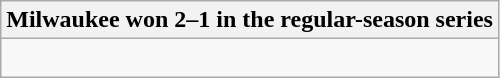<table class="wikitable collapsible collapsed">
<tr>
<th>Milwaukee won 2–1 in the regular-season series</th>
</tr>
<tr>
<td><br>

</td>
</tr>
</table>
